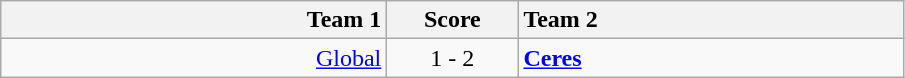<table class="wikitable" style="align:center">
<tr>
<th width=250 style="text-align:right">Team 1</th>
<th width=80 style="text-align:center">Score</th>
<th width=250 style="text-align:left">Team 2</th>
</tr>
<tr>
<td align="right"><a href='#'>Global</a></td>
<td align="center">1 - 2</td>
<td><strong><a href='#'>Ceres</a></strong></td>
</tr>
</table>
